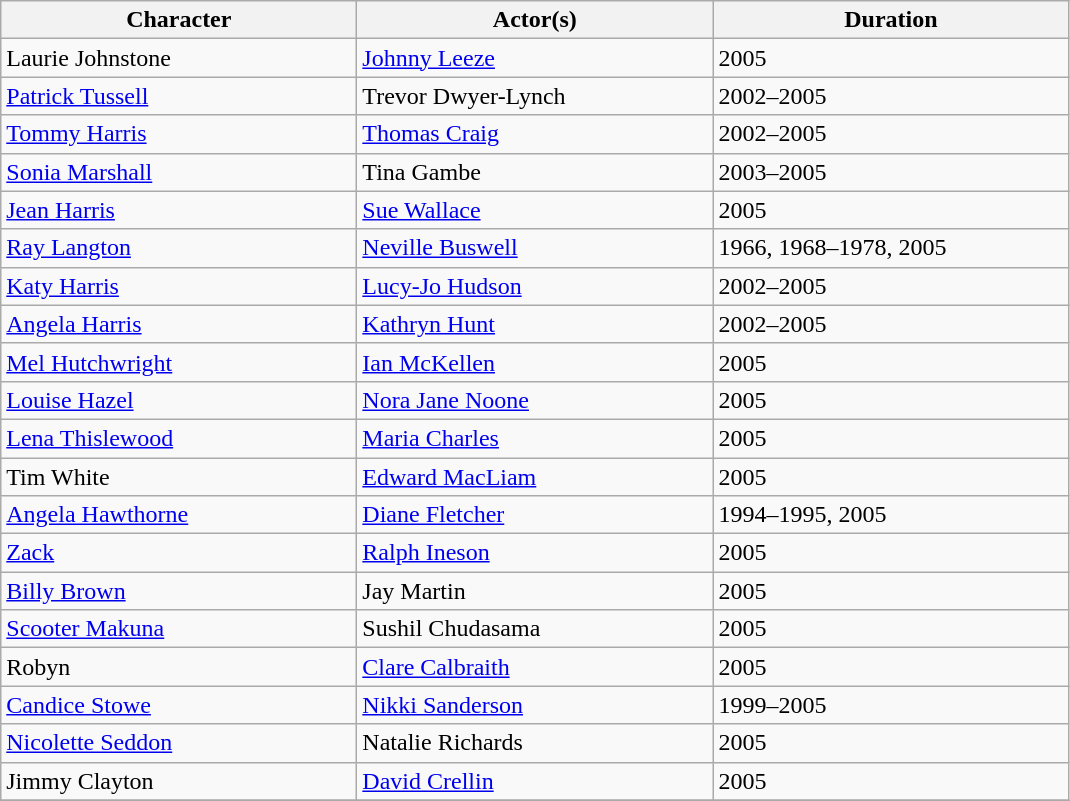<table class="wikitable">
<tr>
<th scope="col" style="width:230px;">Character</th>
<th scope="col" style="width:230px;">Actor(s)</th>
<th scope="col" style="width:230px;">Duration</th>
</tr>
<tr>
<td>Laurie Johnstone</td>
<td><a href='#'>Johnny Leeze</a></td>
<td>2005</td>
</tr>
<tr>
<td><a href='#'>Patrick Tussell</a></td>
<td>Trevor Dwyer-Lynch</td>
<td>2002–2005</td>
</tr>
<tr>
<td><a href='#'>Tommy Harris</a></td>
<td><a href='#'>Thomas Craig</a></td>
<td>2002–2005</td>
</tr>
<tr>
<td><a href='#'>Sonia Marshall</a></td>
<td>Tina Gambe</td>
<td>2003–2005</td>
</tr>
<tr>
<td><a href='#'>Jean Harris</a></td>
<td><a href='#'>Sue Wallace</a></td>
<td>2005</td>
</tr>
<tr>
<td><a href='#'>Ray Langton</a></td>
<td><a href='#'>Neville Buswell</a></td>
<td>1966, 1968–1978, 2005</td>
</tr>
<tr>
<td><a href='#'>Katy Harris</a></td>
<td><a href='#'>Lucy-Jo Hudson</a></td>
<td>2002–2005</td>
</tr>
<tr>
<td><a href='#'>Angela Harris</a></td>
<td><a href='#'>Kathryn Hunt</a></td>
<td>2002–2005</td>
</tr>
<tr>
<td><a href='#'>Mel Hutchwright</a></td>
<td><a href='#'>Ian McKellen</a></td>
<td>2005</td>
</tr>
<tr>
<td><a href='#'>Louise Hazel</a></td>
<td><a href='#'>Nora Jane Noone</a></td>
<td>2005</td>
</tr>
<tr>
<td><a href='#'>Lena Thislewood</a></td>
<td><a href='#'>Maria Charles</a></td>
<td>2005</td>
</tr>
<tr>
<td>Tim White</td>
<td><a href='#'>Edward MacLiam</a></td>
<td>2005</td>
</tr>
<tr>
<td><a href='#'>Angela Hawthorne</a></td>
<td><a href='#'>Diane Fletcher</a></td>
<td>1994–1995, 2005</td>
</tr>
<tr>
<td><a href='#'>Zack</a></td>
<td><a href='#'>Ralph Ineson</a></td>
<td>2005</td>
</tr>
<tr>
<td><a href='#'>Billy Brown</a></td>
<td>Jay Martin</td>
<td>2005</td>
</tr>
<tr>
<td><a href='#'>Scooter Makuna</a></td>
<td>Sushil Chudasama</td>
<td>2005</td>
</tr>
<tr>
<td>Robyn</td>
<td><a href='#'>Clare Calbraith</a></td>
<td>2005</td>
</tr>
<tr>
<td><a href='#'>Candice Stowe</a></td>
<td><a href='#'>Nikki Sanderson</a></td>
<td>1999–2005</td>
</tr>
<tr>
<td><a href='#'>Nicolette Seddon</a></td>
<td>Natalie Richards</td>
<td>2005</td>
</tr>
<tr>
<td>Jimmy Clayton</td>
<td><a href='#'>David Crellin</a></td>
<td>2005</td>
</tr>
<tr>
</tr>
</table>
